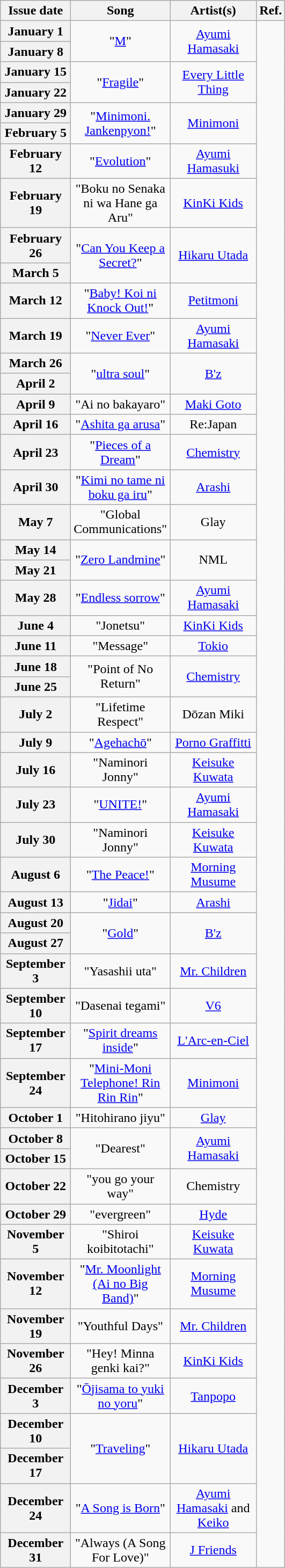<table class="wikitable plainrowheaders" style="text-align: center">
<tr>
<th width="80">Issue date</th>
<th width="100">Song</th>
<th width="100">Artist(s)</th>
<th width="20">Ref.</th>
</tr>
<tr>
<th scope="row">January 1</th>
<td rowspan="2">"<a href='#'>M</a>"</td>
<td rowspan="2"><a href='#'>Ayumi Hamasaki</a></td>
<td rowspan="53"></td>
</tr>
<tr>
<th scope="row">January 8</th>
</tr>
<tr>
<th scope="row">January 15</th>
<td rowspan="2">"<a href='#'>Fragile</a>"</td>
<td rowspan="2"><a href='#'>Every Little Thing</a></td>
</tr>
<tr>
<th scope="row">January 22</th>
</tr>
<tr>
<th scope="row">January 29</th>
<td rowspan="2">"<a href='#'>Minimoni. Jankenpyon!</a>"</td>
<td rowspan="2"><a href='#'>Minimoni</a></td>
</tr>
<tr>
<th scope="row">February 5</th>
</tr>
<tr>
<th scope="row">February 12</th>
<td>"<a href='#'>Evolution</a>"</td>
<td><a href='#'>Ayumi Hamasuki</a></td>
</tr>
<tr>
<th scope="row">February 19</th>
<td>"Boku no Senaka ni wa Hane ga Aru"</td>
<td><a href='#'>KinKi Kids</a></td>
</tr>
<tr>
<th scope="row">February 26</th>
<td rowspan="2">"<a href='#'>Can You Keep a Secret?</a>"</td>
<td rowspan="2"><a href='#'>Hikaru Utada</a></td>
</tr>
<tr>
<th scope="row">March 5</th>
</tr>
<tr>
<th scope="row">March 12</th>
<td>"<a href='#'>Baby! Koi ni Knock Out!</a>"</td>
<td><a href='#'>Petitmoni</a></td>
</tr>
<tr>
<th scope="row">March 19</th>
<td>"<a href='#'>Never Ever</a>"</td>
<td><a href='#'>Ayumi Hamasaki</a></td>
</tr>
<tr>
<th scope="row">March 26</th>
<td rowspan="2">"<a href='#'>ultra soul</a>"</td>
<td rowspan="2"><a href='#'>B'z</a></td>
</tr>
<tr>
<th scope="row">April 2</th>
</tr>
<tr>
<th scope="row">April 9</th>
<td>"Ai no bakayaro"</td>
<td><a href='#'>Maki Goto</a></td>
</tr>
<tr>
<th scope="row">April 16</th>
<td>"<a href='#'>Ashita ga arusa</a>"</td>
<td>Re:Japan</td>
</tr>
<tr>
<th scope="row">April 23</th>
<td>"<a href='#'>Pieces of a Dream</a>"</td>
<td><a href='#'>Chemistry</a></td>
</tr>
<tr>
<th scope="row">April 30</th>
<td>"<a href='#'>Kimi no tame ni boku ga iru</a>"</td>
<td><a href='#'>Arashi</a></td>
</tr>
<tr>
<th scope="row">May 7</th>
<td>"Global Communications"</td>
<td>Glay</td>
</tr>
<tr>
<th scope="row">May 14</th>
<td rowspan="2">"<a href='#'>Zero Landmine</a>"</td>
<td rowspan="2">NML</td>
</tr>
<tr>
<th scope="row">May 21</th>
</tr>
<tr>
<th scope="row">May 28</th>
<td>"<a href='#'>Endless sorrow</a>"</td>
<td><a href='#'>Ayumi Hamasaki</a></td>
</tr>
<tr>
<th scope="row">June 4</th>
<td>"Jonetsu"</td>
<td><a href='#'>KinKi Kids</a></td>
</tr>
<tr>
<th scope="row">June 11</th>
<td>"Message"</td>
<td><a href='#'>Tokio</a></td>
</tr>
<tr>
<th scope="row">June 18</th>
<td rowspan="2">"Point of No Return"</td>
<td rowspan="2"><a href='#'>Chemistry</a></td>
</tr>
<tr>
<th scope="row">June 25</th>
</tr>
<tr>
<th scope="row">July 2</th>
<td>"Lifetime Respect"</td>
<td>Dōzan Miki</td>
</tr>
<tr>
<th scope="row">July 9</th>
<td>"<a href='#'>Agehachō</a>"</td>
<td><a href='#'>Porno Graffitti</a></td>
</tr>
<tr>
<th scope="row">July 16</th>
<td>"Naminori Jonny"</td>
<td><a href='#'>Keisuke Kuwata</a></td>
</tr>
<tr>
<th scope="row">July 23</th>
<td>"<a href='#'>UNITE!</a>"</td>
<td><a href='#'>Ayumi Hamasaki</a></td>
</tr>
<tr>
<th scope="row">July 30</th>
<td>"Naminori Jonny"</td>
<td><a href='#'>Keisuke Kuwata</a></td>
</tr>
<tr>
<th scope="row">August 6</th>
<td>"<a href='#'>The Peace!</a>"</td>
<td><a href='#'>Morning Musume</a></td>
</tr>
<tr>
<th scope="row">August 13</th>
<td>"<a href='#'>Jidai</a>"</td>
<td><a href='#'>Arashi</a></td>
</tr>
<tr>
<th scope="row">August 20</th>
<td rowspan="2">"<a href='#'>Gold</a>"</td>
<td rowspan="2"><a href='#'>B'z</a></td>
</tr>
<tr>
<th scope="row">August 27</th>
</tr>
<tr>
<th scope="row">September 3</th>
<td>"Yasashii uta"</td>
<td><a href='#'>Mr. Children</a></td>
</tr>
<tr>
<th scope="row">September 10</th>
<td>"Dasenai tegami"</td>
<td><a href='#'>V6</a></td>
</tr>
<tr>
<th scope="row">September 17</th>
<td>"<a href='#'>Spirit dreams inside</a>"</td>
<td><a href='#'>L'Arc-en-Ciel</a></td>
</tr>
<tr>
<th scope="row">September 24</th>
<td>"<a href='#'>Mini-Moni Telephone! Rin Rin Rin</a>"</td>
<td><a href='#'>Minimoni</a></td>
</tr>
<tr>
<th scope="row">October 1</th>
<td>"Hitohirano jiyu"</td>
<td><a href='#'>Glay</a></td>
</tr>
<tr>
<th scope="row">October 8</th>
<td rowspan="2">"Dearest"</td>
<td rowspan="2"><a href='#'>Ayumi Hamasaki</a></td>
</tr>
<tr>
<th scope="row">October 15</th>
</tr>
<tr>
<th scope="row">October 22</th>
<td>"you go your way"</td>
<td>Chemistry</td>
</tr>
<tr>
<th scope="row">October 29</th>
<td>"evergreen"</td>
<td><a href='#'>Hyde</a></td>
</tr>
<tr>
<th scope="row">November 5</th>
<td>"Shiroi koibitotachi"</td>
<td><a href='#'>Keisuke Kuwata</a></td>
</tr>
<tr>
<th scope="row">November 12</th>
<td>"<a href='#'>Mr. Moonlight (Ai no Big Band)</a>"</td>
<td><a href='#'>Morning Musume</a></td>
</tr>
<tr>
<th scope="row">November 19</th>
<td>"Youthful Days"</td>
<td><a href='#'>Mr. Children</a></td>
</tr>
<tr>
<th scope="row">November 26</th>
<td>"Hey! Minna genki kai?"</td>
<td><a href='#'>KinKi Kids</a></td>
</tr>
<tr>
<th scope="row">December 3</th>
<td>"<a href='#'>Ōjisama to yuki no yoru</a>"</td>
<td><a href='#'>Tanpopo</a></td>
</tr>
<tr>
<th scope="row">December 10</th>
<td rowspan="2">"<a href='#'>Traveling</a>"</td>
<td rowspan="2"><a href='#'>Hikaru Utada</a></td>
</tr>
<tr>
<th scope="row">December 17</th>
</tr>
<tr>
<th scope="row">December 24</th>
<td>"<a href='#'>A Song is Born</a>"</td>
<td><a href='#'>Ayumi Hamasaki</a> and <a href='#'>Keiko</a></td>
</tr>
<tr>
<th scope="row">December 31</th>
<td>"Always (A Song For Love)"</td>
<td><a href='#'>J Friends</a></td>
</tr>
</table>
